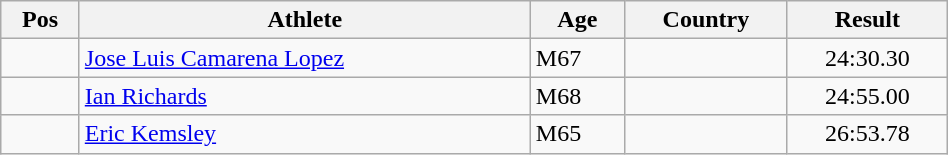<table class="wikitable"  style="text-align:center; width:50%;">
<tr>
<th>Pos</th>
<th>Athlete</th>
<th>Age</th>
<th>Country</th>
<th>Result</th>
</tr>
<tr>
<td align=center></td>
<td align=left><a href='#'>Jose Luis Camarena Lopez</a></td>
<td align=left>M67</td>
<td align=left></td>
<td>24:30.30</td>
</tr>
<tr>
<td align=center></td>
<td align=left><a href='#'>Ian Richards</a></td>
<td align=left>M68</td>
<td align=left></td>
<td>24:55.00</td>
</tr>
<tr>
<td align=center></td>
<td align=left><a href='#'>Eric Kemsley</a></td>
<td align=left>M65</td>
<td align=left></td>
<td>26:53.78</td>
</tr>
</table>
